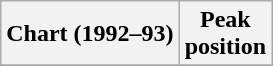<table class="wikitable plainrowheaders">
<tr>
<th scope="col">Chart (1992–93)</th>
<th scope="col">Peak<br>position</th>
</tr>
<tr>
</tr>
</table>
